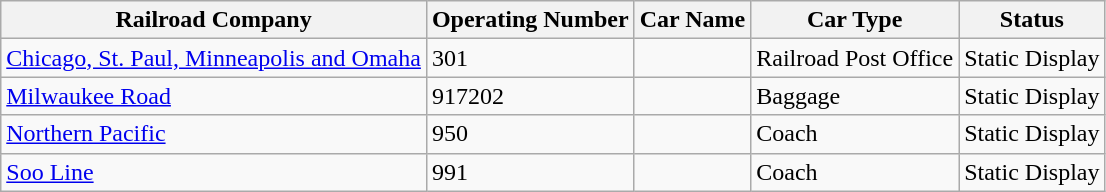<table class="wikitable sortable">
<tr>
<th>Railroad Company</th>
<th class="unsortable">Operating Number</th>
<th class="unsortable">Car Name</th>
<th>Car Type</th>
<th class="unsortable">Status</th>
</tr>
<tr>
<td><a href='#'>Chicago, St. Paul, Minneapolis and Omaha</a></td>
<td>301</td>
<td></td>
<td>Railroad Post Office</td>
<td>Static Display</td>
</tr>
<tr>
<td><a href='#'>Milwaukee Road</a></td>
<td>917202</td>
<td></td>
<td>Baggage</td>
<td>Static Display</td>
</tr>
<tr>
<td><a href='#'>Northern Pacific</a></td>
<td>950</td>
<td></td>
<td>Coach</td>
<td>Static Display</td>
</tr>
<tr>
<td><a href='#'>Soo Line</a></td>
<td>991</td>
<td></td>
<td>Coach</td>
<td>Static Display</td>
</tr>
</table>
